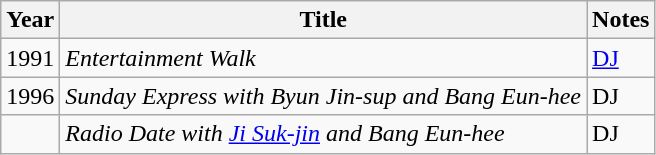<table class="wikitable sortable">
<tr>
<th>Year</th>
<th>Title</th>
<th class="unsortable">Notes</th>
</tr>
<tr>
<td>1991</td>
<td><em>Entertainment Walk</em></td>
<td><a href='#'>DJ</a></td>
</tr>
<tr>
<td>1996</td>
<td><em>Sunday Express with Byun Jin-sup and Bang Eun-hee</em></td>
<td>DJ</td>
</tr>
<tr>
<td></td>
<td><em>Radio Date with <a href='#'>Ji Suk-jin</a> and Bang Eun-hee</em></td>
<td>DJ</td>
</tr>
</table>
